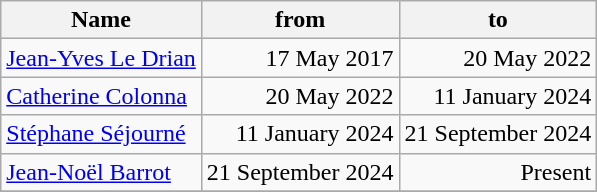<table class="wikitable" style="text-align:right;">
<tr>
<th>Name</th>
<th>from</th>
<th>to</th>
</tr>
<tr>
<td align=left><a href='#'>Jean-Yves Le Drian</a></td>
<td>17 May 2017</td>
<td>20 May 2022</td>
</tr>
<tr>
<td align=left><a href='#'>Catherine Colonna</a></td>
<td>20 May 2022</td>
<td>11 January 2024</td>
</tr>
<tr>
<td align=left><a href='#'>Stéphane Séjourné</a></td>
<td>11 January 2024</td>
<td>21 September 2024</td>
</tr>
<tr>
<td align=left><a href='#'>Jean-Noël Barrot</a></td>
<td>21 September 2024</td>
<td>Present</td>
</tr>
<tr>
</tr>
</table>
